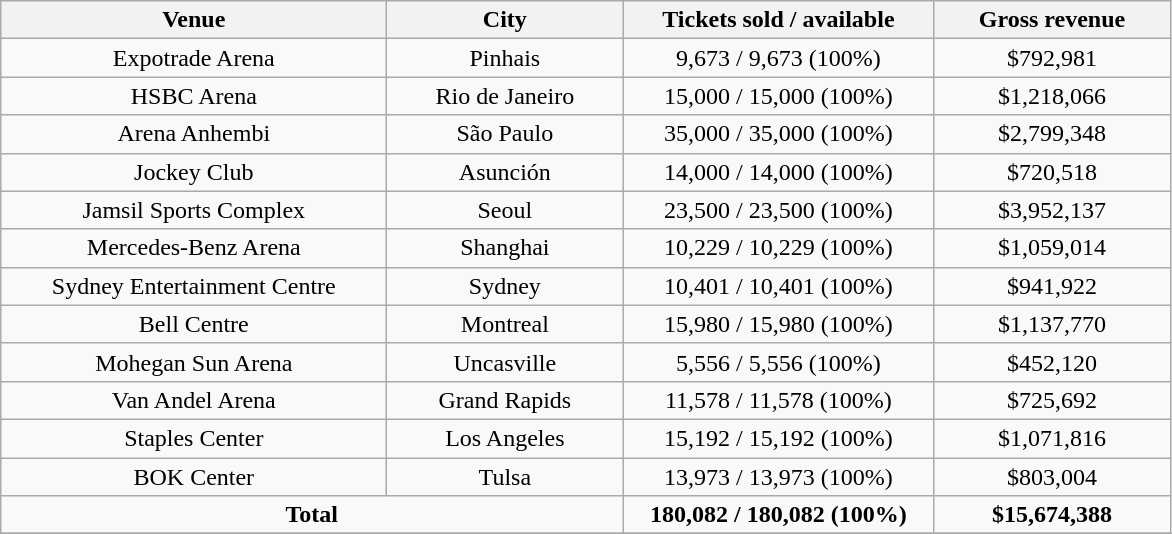<table class="wikitable" style="text-align:center">
<tr>
<th style="width:250px;">Venue</th>
<th style="width:150px;">City</th>
<th style="width:200px;">Tickets sold / available</th>
<th style="width:150px;">Gross revenue</th>
</tr>
<tr>
<td>Expotrade Arena</td>
<td>Pinhais</td>
<td>9,673 / 9,673 (100%)</td>
<td>$792,981</td>
</tr>
<tr>
<td>HSBC Arena</td>
<td>Rio de Janeiro</td>
<td>15,000 / 15,000 (100%)</td>
<td>$1,218,066</td>
</tr>
<tr>
<td>Arena Anhembi</td>
<td>São Paulo</td>
<td>35,000 / 35,000 (100%)</td>
<td>$2,799,348</td>
</tr>
<tr>
<td>Jockey Club</td>
<td>Asunción</td>
<td>14,000 / 14,000 (100%)</td>
<td>$720,518</td>
</tr>
<tr>
<td>Jamsil Sports Complex</td>
<td>Seoul</td>
<td>23,500 / 23,500 (100%)</td>
<td>$3,952,137</td>
</tr>
<tr>
<td>Mercedes-Benz Arena</td>
<td>Shanghai</td>
<td>10,229 / 10,229 (100%)</td>
<td>$1,059,014</td>
</tr>
<tr>
<td>Sydney Entertainment Centre</td>
<td>Sydney</td>
<td>10,401 / 10,401 (100%)</td>
<td>$941,922</td>
</tr>
<tr>
<td>Bell Centre</td>
<td>Montreal</td>
<td>15,980 / 15,980 (100%)</td>
<td>$1,137,770</td>
</tr>
<tr>
<td>Mohegan Sun Arena</td>
<td>Uncasville</td>
<td>5,556 / 5,556 (100%)</td>
<td>$452,120</td>
</tr>
<tr>
<td>Van Andel Arena</td>
<td>Grand Rapids</td>
<td>11,578 / 11,578 (100%)</td>
<td>$725,692</td>
</tr>
<tr>
<td>Staples Center</td>
<td>Los Angeles</td>
<td>15,192 / 15,192 (100%)</td>
<td>$1,071,816</td>
</tr>
<tr>
<td>BOK Center</td>
<td>Tulsa</td>
<td>13,973 / 13,973 (100%)</td>
<td>$803,004</td>
</tr>
<tr>
<td colspan="2"><strong>Total</strong></td>
<td><strong>180,082 / 180,082 (100%)</strong></td>
<td><strong>$15,674,388</strong></td>
</tr>
<tr>
</tr>
</table>
